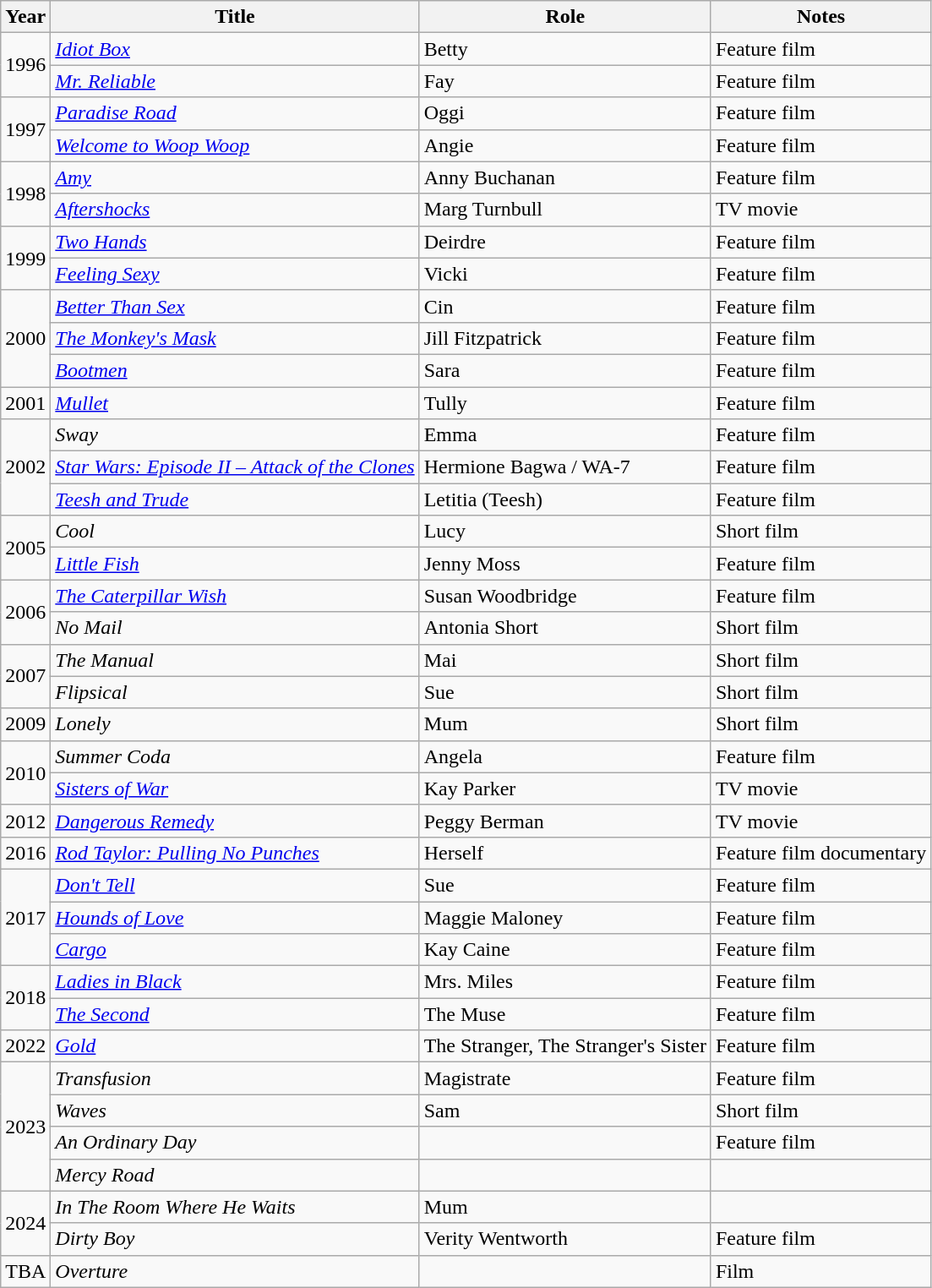<table class="wikitable sortable">
<tr>
<th>Year</th>
<th>Title</th>
<th>Role</th>
<th>Notes</th>
</tr>
<tr>
<td rowspan="2">1996</td>
<td><em><a href='#'>Idiot Box</a></em></td>
<td>Betty</td>
<td>Feature film</td>
</tr>
<tr>
<td><em><a href='#'>Mr. Reliable</a></em></td>
<td>Fay</td>
<td>Feature film</td>
</tr>
<tr>
<td rowspan="2">1997</td>
<td><em><a href='#'>Paradise Road</a></em></td>
<td>Oggi</td>
<td>Feature film</td>
</tr>
<tr>
<td><em><a href='#'>Welcome to Woop Woop</a></em></td>
<td>Angie</td>
<td>Feature film</td>
</tr>
<tr>
<td rowspan="2">1998</td>
<td><em><a href='#'>Amy</a></em></td>
<td>Anny Buchanan</td>
<td>Feature film</td>
</tr>
<tr>
<td><em><a href='#'>Aftershocks</a></em></td>
<td>Marg Turnbull</td>
<td>TV movie</td>
</tr>
<tr>
<td rowspan="2">1999</td>
<td><em><a href='#'>Two Hands</a></em></td>
<td>Deirdre</td>
<td>Feature film</td>
</tr>
<tr>
<td><em><a href='#'>Feeling Sexy</a></em></td>
<td>Vicki</td>
<td>Feature film</td>
</tr>
<tr>
<td rowspan="3">2000</td>
<td><em><a href='#'>Better Than Sex</a></em></td>
<td>Cin</td>
<td>Feature film</td>
</tr>
<tr>
<td><em><a href='#'>The Monkey's Mask</a></em></td>
<td>Jill Fitzpatrick</td>
<td>Feature film</td>
</tr>
<tr>
<td><em><a href='#'>Bootmen</a></em></td>
<td>Sara</td>
<td>Feature film</td>
</tr>
<tr>
<td>2001</td>
<td><em><a href='#'>Mullet</a></em></td>
<td>Tully</td>
<td>Feature film</td>
</tr>
<tr>
<td rowspan="3">2002</td>
<td><em>Sway</em></td>
<td>Emma</td>
<td>Feature film</td>
</tr>
<tr>
<td><em><a href='#'>Star Wars: Episode II – Attack of the Clones</a></em></td>
<td>Hermione Bagwa / WA-7</td>
<td>Feature film</td>
</tr>
<tr>
<td><em><a href='#'>Teesh and Trude</a></em></td>
<td>Letitia (Teesh)</td>
<td>Feature film</td>
</tr>
<tr>
<td rowspan="2">2005</td>
<td><em>Cool</em></td>
<td>Lucy</td>
<td>Short film</td>
</tr>
<tr>
<td><em><a href='#'>Little Fish</a></em></td>
<td>Jenny Moss</td>
<td>Feature film</td>
</tr>
<tr>
<td rowspan="2">2006</td>
<td><em><a href='#'>The Caterpillar Wish</a></em></td>
<td>Susan Woodbridge</td>
<td>Feature film</td>
</tr>
<tr>
<td><em>No Mail</em></td>
<td>Antonia Short</td>
<td>Short film</td>
</tr>
<tr>
<td rowspan="2">2007</td>
<td><em>The Manual</em></td>
<td>Mai</td>
<td>Short film</td>
</tr>
<tr>
<td><em>Flipsical</em></td>
<td>Sue</td>
<td>Short film</td>
</tr>
<tr>
<td>2009</td>
<td><em>Lonely</em></td>
<td>Mum</td>
<td>Short film</td>
</tr>
<tr>
<td rowspan="2">2010</td>
<td><em>Summer Coda</em></td>
<td>Angela</td>
<td>Feature film</td>
</tr>
<tr>
<td><em><a href='#'>Sisters of War</a></em></td>
<td>Kay Parker</td>
<td>TV movie</td>
</tr>
<tr>
<td>2012</td>
<td><em><a href='#'>Dangerous Remedy</a></em></td>
<td>Peggy Berman</td>
<td>TV movie</td>
</tr>
<tr>
<td>2016</td>
<td><em><a href='#'>Rod Taylor: Pulling No Punches</a></em></td>
<td>Herself</td>
<td>Feature film documentary</td>
</tr>
<tr>
<td rowspan="3">2017</td>
<td><em><a href='#'>Don't Tell</a></em></td>
<td>Sue</td>
<td>Feature film</td>
</tr>
<tr>
<td><em><a href='#'>Hounds of Love</a></em></td>
<td>Maggie Maloney</td>
<td>Feature film</td>
</tr>
<tr>
<td><em><a href='#'>Cargo</a></em></td>
<td>Kay Caine</td>
<td>Feature film</td>
</tr>
<tr>
<td rowspan="2">2018</td>
<td><em><a href='#'>Ladies in Black</a></em></td>
<td>Mrs. Miles</td>
<td>Feature film</td>
</tr>
<tr>
<td><em><a href='#'>The Second</a></em></td>
<td>The Muse</td>
<td>Feature film</td>
</tr>
<tr>
<td>2022</td>
<td><em><a href='#'>Gold</a></em></td>
<td>The Stranger, The Stranger's Sister</td>
<td>Feature film</td>
</tr>
<tr>
<td rowspan="4">2023</td>
<td><em>Transfusion</em></td>
<td>Magistrate</td>
<td>Feature film</td>
</tr>
<tr>
<td><em>Waves</em></td>
<td>Sam</td>
<td>Short film</td>
</tr>
<tr>
<td><em>An Ordinary Day</em></td>
<td></td>
<td>Feature film</td>
</tr>
<tr>
<td><em>Mercy Road</em></td>
<td></td>
<td></td>
</tr>
<tr>
<td rowspan="2">2024</td>
<td><em>In The Room Where He Waits</em></td>
<td>Mum</td>
<td></td>
</tr>
<tr>
<td><em>Dirty Boy</em></td>
<td>Verity Wentworth</td>
<td>Feature film</td>
</tr>
<tr>
<td>TBA</td>
<td><em>Overture</em></td>
<td></td>
<td>Film</td>
</tr>
</table>
